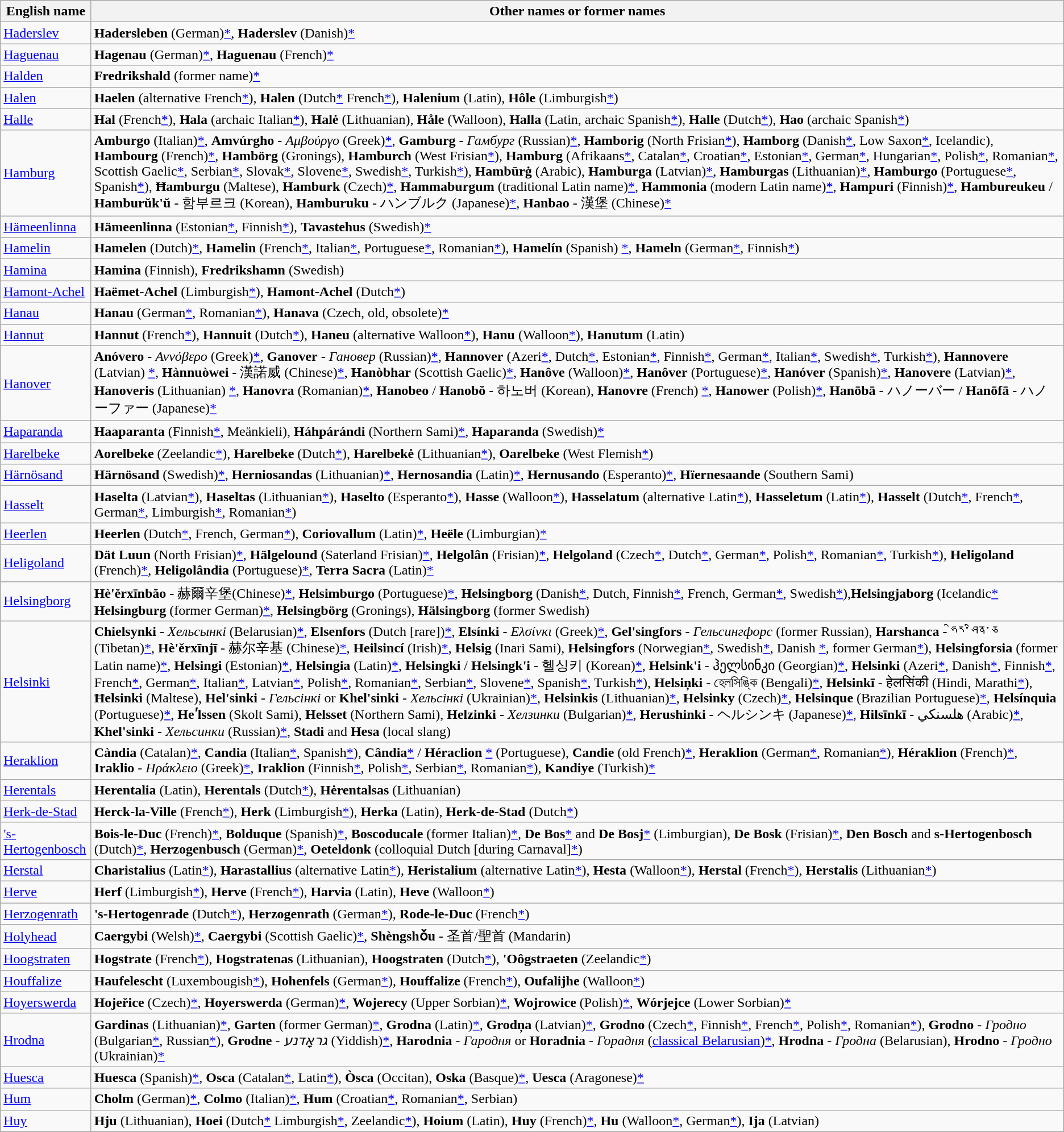<table class="wikitable">
<tr>
<th>English name</th>
<th>Other names or former names</th>
</tr>
<tr>
<td> <a href='#'>Haderslev</a></td>
<td><strong>Hadersleben</strong> (German)<a href='#'>*</a>, <strong>Haderslev</strong> (Danish)<a href='#'>*</a></td>
</tr>
<tr>
<td> <a href='#'>Haguenau</a></td>
<td><strong>Hagenau</strong> (German)<a href='#'>*</a>, <strong>Haguenau</strong> (French)<a href='#'>*</a></td>
</tr>
<tr>
<td> <a href='#'>Halden</a></td>
<td><strong>Fredrikshald</strong> (former name)<a href='#'>*</a></td>
</tr>
<tr>
<td> <a href='#'>Halen</a></td>
<td><strong>Haelen</strong> (alternative French<a href='#'>*</a>), <strong>Halen</strong> (Dutch<a href='#'>*</a> French<a href='#'>*</a>), <strong>Halenium</strong> (Latin), <strong>Hôle</strong> (Limburgish<a href='#'>*</a>)</td>
</tr>
<tr>
<td> <a href='#'>Halle</a></td>
<td><strong>Hal</strong> (French<a href='#'>*</a>), <strong>Hala</strong> (archaic Italian<a href='#'>*</a>), <strong>Halė</strong> (Lithuanian), <strong>Håle</strong> (Walloon), <strong>Halla</strong> (Latin, archaic Spanish<a href='#'>*</a>), <strong>Halle</strong> (Dutch<a href='#'>*</a>), <strong>Hao</strong> (archaic Spanish<a href='#'>*</a>)</td>
</tr>
<tr>
<td> <a href='#'>Hamburg</a></td>
<td><strong>Amburgo</strong> (Italian)<a href='#'>*</a>, <strong>Amvúrgho</strong> - <em>Αμβούργο</em> (Greek)<a href='#'>*</a>, <strong>Gamburg</strong> - <em>Гамбург</em> (Russian)<a href='#'>*</a>, <strong>Hamborig</strong> (North Frisian<a href='#'>*</a>), <strong>Hamborg</strong> (Danish<a href='#'>*</a>, Low Saxon<a href='#'>*</a>, Icelandic), <strong>Hambourg</strong> (French)<a href='#'>*</a>, <strong>Hambörg</strong> (Gronings), <strong>Hamburch</strong> (West Frisian<a href='#'>*</a>), <strong>Hamburg</strong> (Afrikaans<a href='#'>*</a>, Catalan<a href='#'>*</a>, Croatian<a href='#'>*</a>, Estonian<a href='#'>*</a>, German<a href='#'>*</a>, Hungarian<a href='#'>*</a>, Polish<a href='#'>*</a>, Romanian<a href='#'>*</a>, Scottish Gaelic<a href='#'>*</a>, Serbian<a href='#'>*</a>, Slovak<a href='#'>*</a>, Slovene<a href='#'>*</a>, Swedish<a href='#'>*</a>, Turkish<a href='#'>*</a>), <strong>Hambūrġ</strong> (Arabic), <strong>Hamburga</strong> (Latvian)<a href='#'>*</a>, <strong>Hamburgas</strong> (Lithuanian)<a href='#'>*</a>, <strong>Hamburgo</strong> (Portuguese<a href='#'>*</a>, Spanish<a href='#'>*</a>), <strong>Ħamburgu</strong> (Maltese), <strong>Hamburk</strong> (Czech)<a href='#'>*</a>, <strong>Hammaburgum</strong> (traditional Latin name)<a href='#'>*</a>, <strong>Hammonia</strong> (modern Latin name)<a href='#'>*</a>, <strong>Hampuri</strong> (Finnish)<a href='#'>*</a>, <strong>Hambureukeu</strong> / <strong>Hamburŭk'ŭ</strong> - 함부르크 (Korean), <strong>Hamburuku</strong> - ハンブルク (Japanese)<a href='#'>*</a>, <strong>Hanbao</strong> - 漢堡 (Chinese)<a href='#'>*</a></td>
</tr>
<tr>
<td> <a href='#'>Hämeenlinna</a></td>
<td><strong>Hämeenlinna</strong> (Estonian<a href='#'>*</a>, Finnish<a href='#'>*</a>), <strong>Tavastehus</strong> (Swedish)<a href='#'>*</a></td>
</tr>
<tr>
<td> <a href='#'>Hamelin</a></td>
<td><strong>Hamelen</strong> (Dutch)<a href='#'>*</a>, <strong>Hamelin</strong> (French<a href='#'>*</a>, Italian<a href='#'>*</a>, Portuguese<a href='#'>*</a>, Romanian<a href='#'>*</a>), <strong>Hamelín</strong> (Spanish) <a href='#'>*</a>, <strong>Hameln</strong> (German<a href='#'>*</a>, Finnish<a href='#'>*</a>)</td>
</tr>
<tr>
<td> <a href='#'>Hamina</a></td>
<td><strong>Hamina</strong> (Finnish), <strong>Fredrikshamn</strong> (Swedish)</td>
</tr>
<tr>
<td> <a href='#'>Hamont-Achel</a></td>
<td><strong>Haëmet-Achel</strong> (Limburgish<a href='#'>*</a>), <strong>Hamont-Achel</strong> (Dutch<a href='#'>*</a>)</td>
</tr>
<tr>
<td> <a href='#'>Hanau</a></td>
<td><strong>Hanau</strong> (German<a href='#'>*</a>, Romanian<a href='#'>*</a>), <strong>Hanava</strong> (Czech, old, obsolete)<a href='#'>*</a></td>
</tr>
<tr>
<td> <a href='#'>Hannut</a></td>
<td><strong>Hannut</strong> (French<a href='#'>*</a>), <strong>Hannuit</strong> (Dutch<a href='#'>*</a>), <strong>Haneu</strong> (alternative Walloon<a href='#'>*</a>), <strong>Hanu</strong> (Walloon<a href='#'>*</a>), <strong>Hanutum</strong> (Latin)</td>
</tr>
<tr>
<td> <a href='#'>Hanover</a></td>
<td><strong>Anóvero</strong> - <em>Αννόβερο</em> (Greek)<a href='#'>*</a>, <strong>Ganover</strong> - <em>Гановер</em> (Russian)<a href='#'>*</a>, <strong>Hannover</strong> (Azeri<a href='#'>*</a>, Dutch<a href='#'>*</a>, Estonian<a href='#'>*</a>, Finnish<a href='#'>*</a>, German<a href='#'>*</a>, Italian<a href='#'>*</a>, Swedish<a href='#'>*</a>, Turkish<a href='#'>*</a>), <strong>Hannovere</strong> (Latvian) <a href='#'>*</a>, <strong>Hànnuòwei</strong> - 漢諾威 (Chinese)<a href='#'>*</a>, <strong>Hanòbhar</strong> (Scottish Gaelic)<a href='#'>*</a>, <strong>Hanôve</strong> (Walloon)<a href='#'>*</a>, <strong>Hanôver</strong> (Portuguese)<a href='#'>*</a>, <strong>Hanóver</strong> (Spanish)<a href='#'>*</a>, <strong>Hanovere</strong> (Latvian)<a href='#'>*</a>, <strong>Hanoveris</strong> (Lithuanian) <a href='#'>*</a>, <strong>Hanovra</strong> (Romanian)<a href='#'>*</a>, <strong>Hanobeo</strong> / <strong>Hanobŏ</strong> - 하노버 (Korean), <strong>Hanovre</strong> (French) <a href='#'>*</a>, <strong>Hanower</strong> (Polish)<a href='#'>*</a>, <strong>Hanōbā</strong> - ハノーバー / <strong>Hanōfā</strong> - ハノーファー (Japanese)<a href='#'>*</a></td>
</tr>
<tr>
<td> <a href='#'>Haparanda</a></td>
<td><strong>Haaparanta</strong> (Finnish<a href='#'>*</a>, Meänkieli), <strong>Háhpárándi</strong> (Northern Sami)<a href='#'>*</a>, <strong>Haparanda</strong> (Swedish)<a href='#'>*</a></td>
</tr>
<tr>
<td> <a href='#'>Harelbeke</a></td>
<td><strong>Aorelbeke</strong> (Zeelandic<a href='#'>*</a>), <strong>Harelbeke</strong> (Dutch<a href='#'>*</a>), <strong>Harelbekė</strong> (Lithuanian<a href='#'>*</a>), <strong>Oarelbeke</strong> (West Flemish<a href='#'>*</a>)</td>
</tr>
<tr>
<td> <a href='#'>Härnösand</a></td>
<td><strong>Härnösand</strong> (Swedish)<a href='#'>*</a>, <strong>Herniosandas</strong> (Lithuanian)<a href='#'>*</a>, <strong>Hernosandia</strong> (Latin)<a href='#'>*</a>, <strong>Hernusando</strong> (Esperanto)<a href='#'>*</a>, <strong>Hïernesaande</strong> (Southern Sami)</td>
</tr>
<tr>
<td> <a href='#'>Hasselt</a></td>
<td><strong>Haselta</strong> (Latvian<a href='#'>*</a>), <strong>Haseltas</strong> (Lithuanian<a href='#'>*</a>), <strong>Haselto</strong> (Esperanto<a href='#'>*</a>), <strong>Hasse</strong> (Walloon<a href='#'>*</a>), <strong>Hasselatum</strong> (alternative Latin<a href='#'>*</a>), <strong>Hasseletum</strong> (Latin<a href='#'>*</a>), <strong>Hasselt</strong> (Dutch<a href='#'>*</a>, French<a href='#'>*</a>, German<a href='#'>*</a>, Limburgish<a href='#'>*</a>, Romanian<a href='#'>*</a>)</td>
</tr>
<tr>
<td> <a href='#'>Heerlen</a></td>
<td><strong>Heerlen</strong> (Dutch<a href='#'>*</a>, French, German<a href='#'>*</a>), <strong>Coriovallum</strong> (Latin)<a href='#'>*</a>, <strong>Heële</strong> (Limburgian)<a href='#'>*</a></td>
</tr>
<tr>
<td> <a href='#'>Heligoland</a></td>
<td><strong>Dät Luun</strong> (North Frisian)<a href='#'>*</a>, <strong>Hälgelound</strong> (Saterland Frisian)<a href='#'>*</a>, <strong>Helgolân</strong> (Frisian)<a href='#'>*</a>, <strong>Helgoland</strong> (Czech<a href='#'>*</a>, Dutch<a href='#'>*</a>, German<a href='#'>*</a>, Polish<a href='#'>*</a>, Romanian<a href='#'>*</a>, Turkish<a href='#'>*</a>), <strong>Heligoland</strong>  (French)<a href='#'>*</a>, <strong>Heligolândia</strong> (Portuguese)<a href='#'>*</a>, <strong>Terra Sacra</strong> (Latin)<a href='#'>*</a></td>
</tr>
<tr>
<td> <a href='#'>Helsingborg</a></td>
<td><strong>Hè'ěrxīnbăo</strong> - 赫爾辛堡(Chinese)<a href='#'>*</a>, <strong>Helsimburgo</strong> (Portuguese)<a href='#'>*</a>, <strong>Helsingborg</strong> (Danish<a href='#'>*</a>, Dutch, Finnish<a href='#'>*</a>, French, German<a href='#'>*</a>, Swedish<a href='#'>*</a>),<strong>Helsingjaborg</strong> (Icelandic<a href='#'>*</a> <strong>Helsingburg</strong> (former German)<a href='#'>*</a>, <strong>Helsingbörg</strong> (Gronings), <strong>Hälsingborg</strong> (former Swedish)</td>
</tr>
<tr>
<td> <a href='#'>Helsinki</a></td>
<td><strong>Chielsynki</strong> - <em>Хельсынкі</em> (Belarusian)<a href='#'>*</a>, <strong>Elsenfors</strong> (Dutch [rare])<a href='#'>*</a>, <strong>Elsínki</strong> - <em>Ελσίνκι</em> (Greek)<a href='#'>*</a>, <strong>Gel'singfors</strong> - <em>Гельсингфорс</em> (former Russian), <strong>Harshanca</strong> - ཧིར་ཤིན་ཅ (Tibetan)<a href='#'>*</a>, <strong>Hè'ěrxīnjī</strong> - 赫尔辛基 (Chinese)<a href='#'>*</a>, <strong>Heilsincí</strong> (Irish)<a href='#'>*</a>, <strong>Helsig</strong> (Inari Sami), <strong>Helsingfors</strong> (Norwegian<a href='#'>*</a>, Swedish<a href='#'>*</a>, Danish <a href='#'>*</a>, former German<a href='#'>*</a>), <strong>Helsingforsia</strong> (former Latin name)<a href='#'>*</a>, <strong>Helsingi</strong> (Estonian)<a href='#'>*</a>, <strong>Helsingia</strong> (Latin)<a href='#'>*</a>, <strong>Helsingki</strong> / <strong>Helsingk'i</strong> - 헬싱키 (Korean)<a href='#'>*</a>, <strong>Helsink'i</strong> - ჰელსინკი (Georgian)<a href='#'>*</a>, <strong>Helsinki</strong> (Azeri<a href='#'>*</a>, Danish<a href='#'>*</a>, Finnish<a href='#'>*</a>, French<a href='#'>*</a>, German<a href='#'>*</a>, Italian<a href='#'>*</a>, Latvian<a href='#'>*</a>, Polish<a href='#'>*</a>, Romanian<a href='#'>*</a>, Serbian<a href='#'>*</a>, Slovene<a href='#'>*</a>, Spanish<a href='#'>*</a>, Turkish<a href='#'>*</a>), <strong>Helsiņki</strong> - হেলসিঙ্কি (Bengali)<a href='#'>*</a>, <strong>Helsinkī</strong> - हेलसिंकी (Hindi, Marathi<a href='#'>*</a>), <strong>Ħelsinki</strong> (Maltese), <strong>Hel'sinki</strong> - <em>Гельсінкі</em> or <strong>Khel'sinki</strong> - <em>Хельсінкі</em> (Ukrainian)<a href='#'>*</a>, <strong>Helsinkis</strong> (Lithuanian)<a href='#'>*</a>, <strong>Helsinky</strong> (Czech)<a href='#'>*</a>, <strong>Helsinque</strong> (Brazilian Portuguese)<a href='#'>*</a>, <strong>Helsínquia</strong> (Portuguese)<a href='#'>*</a>, <strong>Heʹlssen</strong> (Skolt Sami), <strong>Helsset</strong> (Northern Sami), <strong>Helzinki</strong> - <em>Хелзинки</em> (Bulgarian)<a href='#'>*</a>, <strong>Herushinki</strong> - ヘルシンキ (Japanese)<a href='#'>*</a>, <strong>Hilsīnkī</strong> - هلسنكي (Arabic)<a href='#'>*</a>, <strong>Khel'sinki</strong> - <em>Хельсинки</em> (Russian)<a href='#'>*</a>, <strong>Stadi</strong> and <strong>Hesa</strong> (local slang)</td>
</tr>
<tr>
<td> <a href='#'>Heraklion</a></td>
<td><strong>Càndia</strong> (Catalan)<a href='#'>*</a>, <strong>Candia</strong> (Italian<a href='#'>*</a>, Spanish<a href='#'>*</a>), <strong>Cândia</strong><a href='#'>*</a> / <strong> Héraclion </strong><a href='#'>*</a> (Portuguese), <strong>Candie</strong> (old French)<a href='#'>*</a>, <strong>Heraklion</strong> (German<a href='#'>*</a>, Romanian<a href='#'>*</a>), <strong>Héraklion</strong> (French)<a href='#'>*</a>, <strong>Iraklio</strong> - <em>Ηράκλειο</em> (Greek)<a href='#'>*</a>, <strong>Iraklion</strong> (Finnish<a href='#'>*</a>, Polish<a href='#'>*</a>, Serbian<a href='#'>*</a>, Romanian<a href='#'>*</a>), <strong>Kandiye</strong> (Turkish)<a href='#'>*</a></td>
</tr>
<tr>
<td> <a href='#'>Herentals</a></td>
<td><strong>Herentalia</strong> (Latin), <strong>Herentals</strong> (Dutch<a href='#'>*</a>), <strong>Hėrentalsas</strong> (Lithuanian)</td>
</tr>
<tr>
<td> <a href='#'>Herk-de-Stad</a></td>
<td><strong>Herck-la-Ville</strong> (French<a href='#'>*</a>), <strong>Herk</strong> (Limburgish<a href='#'>*</a>), <strong>Herka</strong> (Latin), <strong>Herk-de-Stad</strong> (Dutch<a href='#'>*</a>)</td>
</tr>
<tr>
<td> <a href='#'>'s-Hertogenbosch</a></td>
<td><strong>Bois-le-Duc</strong> (French)<a href='#'>*</a>, <strong>Bolduque</strong> (Spanish)<a href='#'>*</a>, <strong>Boscoducale</strong> (former Italian)<a href='#'>*</a>, <strong>De Bos</strong><a href='#'>*</a> and <strong>De Bosj</strong><a href='#'>*</a> (Limburgian), <strong>De Bosk</strong> (Frisian)<a href='#'>*</a>, <strong>Den Bosch</strong> and <strong>s-Hertogenbosch</strong> (Dutch)<a href='#'>*</a>, <strong>Herzogenbusch</strong> (German)<a href='#'>*</a>, <strong>Oeteldonk</strong> (colloquial Dutch [during Carnaval]<a href='#'>*</a>)</td>
</tr>
<tr>
<td> <a href='#'>Herstal</a></td>
<td><strong>Charistalius</strong> (Latin<a href='#'>*</a>), <strong>Harastallius</strong> (alternative Latin<a href='#'>*</a>), <strong>Heristalium</strong> (alternative Latin<a href='#'>*</a>), <strong>Hesta</strong> (Walloon<a href='#'>*</a>), <strong>Herstal</strong> (French<a href='#'>*</a>), <strong>Herstalis</strong> (Lithuanian<a href='#'>*</a>)</td>
</tr>
<tr>
<td> <a href='#'>Herve</a></td>
<td><strong>Herf</strong> (Limburgish<a href='#'>*</a>), <strong>Herve</strong> (French<a href='#'>*</a>), <strong>Harvia</strong> (Latin), <strong>Heve</strong> (Walloon<a href='#'>*</a>)</td>
</tr>
<tr>
<td> <a href='#'>Herzogenrath</a></td>
<td><strong>'s-Hertogenrade</strong> (Dutch<a href='#'>*</a>), <strong>Herzogenrath</strong> (German<a href='#'>*</a>), <strong>Rode-le-Duc</strong> (French<a href='#'>*</a>)</td>
</tr>
<tr>
<td> <a href='#'>Holyhead</a></td>
<td><strong>Caergybi</strong> (Welsh)<a href='#'>*</a>, <strong>Caergybi</strong> (Scottish Gaelic)<a href='#'>*</a>, <strong>Shèngshǒu</strong> - 圣首/聖首 (Mandarin)</td>
</tr>
<tr>
<td> <a href='#'>Hoogstraten</a></td>
<td><strong>Hogstrate</strong> (French<a href='#'>*</a>), <strong>Hogstratenas</strong> (Lithuanian), <strong>Hoogstraten</strong> (Dutch<a href='#'>*</a>), <strong>'Oôgstraeten</strong> (Zeelandic<a href='#'>*</a>)</td>
</tr>
<tr>
<td> <a href='#'>Houffalize</a></td>
<td><strong>Haufelescht</strong> (Luxembougish<a href='#'>*</a>), <strong>Hohenfels</strong> (German<a href='#'>*</a>), <strong>Houffalize</strong> (French<a href='#'>*</a>), <strong>Oufalijhe</strong> (Walloon<a href='#'>*</a>)</td>
</tr>
<tr>
<td> <a href='#'>Hoyerswerda</a></td>
<td><strong>Hojeřice</strong> (Czech)<a href='#'>*</a>, <strong>Hoyerswerda</strong> (German)<a href='#'>*</a>, <strong>Wojerecy</strong> (Upper Sorbian)<a href='#'>*</a>, <strong>Wojrowice</strong> (Polish)<a href='#'>*</a>, <strong>Wórjejce</strong> (Lower Sorbian)<a href='#'>*</a></td>
</tr>
<tr>
<td> <a href='#'>Hrodna</a></td>
<td><strong>Gardinas</strong> (Lithuanian)<a href='#'>*</a>, <strong>Garten</strong> (former German)<a href='#'>*</a>, <strong>Grodna</strong> (Latin)<a href='#'>*</a>, <strong>Grodņa</strong> (Latvian)<a href='#'>*</a>, <strong>Grodno</strong> (Czech<a href='#'>*</a>, Finnish<a href='#'>*</a>, French<a href='#'>*</a>, Polish<a href='#'>*</a>, Romanian<a href='#'>*</a>), <strong>Grodno</strong> - <em>Гродно</em> (Bulgarian<a href='#'>*</a>, Russian<a href='#'>*</a>), <strong>Grodne</strong> - <em>גראָדנע</em> (Yiddish)<a href='#'>*</a>, <strong>Harodnia</strong> - <em>Гародня</em> or <strong>Horadnia</strong> - <em>Горадня</em> (<a href='#'>classical Belarusian</a>)<a href='#'>*</a>, <strong>Hrodna</strong> - <em>Гродна</em> (Belarusian), <strong>Hrodno</strong> - <em>Гродно</em> (Ukrainian)<a href='#'>*</a></td>
</tr>
<tr>
<td> <a href='#'>Huesca</a></td>
<td><strong>Huesca</strong> (Spanish)<a href='#'>*</a>, <strong>Osca</strong> (Catalan<a href='#'>*</a>, Latin<a href='#'>*</a>), <strong>Òsca</strong> (Occitan), <strong>Oska</strong> (Basque)<a href='#'>*</a>, <strong>Uesca</strong> (Aragonese)<a href='#'>*</a></td>
</tr>
<tr>
<td> <a href='#'>Hum</a></td>
<td><strong>Cholm</strong> (German)<a href='#'>*</a>, <strong>Colmo</strong> (Italian)<a href='#'>*</a>, <strong>Hum</strong> (Croatian<a href='#'>*</a>, Romanian<a href='#'>*</a>, Serbian)</td>
</tr>
<tr>
<td> <a href='#'>Huy</a></td>
<td><strong>Hju</strong> (Lithuanian), <strong>Hoei</strong> (Dutch<a href='#'>*</a> Limburgish<a href='#'>*</a>, Zeelandic<a href='#'>*</a>), <strong>Hoium</strong> (Latin), <strong>Huy</strong> (French)<a href='#'>*</a>, <strong>Hu</strong> (Walloon<a href='#'>*</a>, German<a href='#'>*</a>), <strong>Ija</strong> (Latvian)</td>
</tr>
</table>
